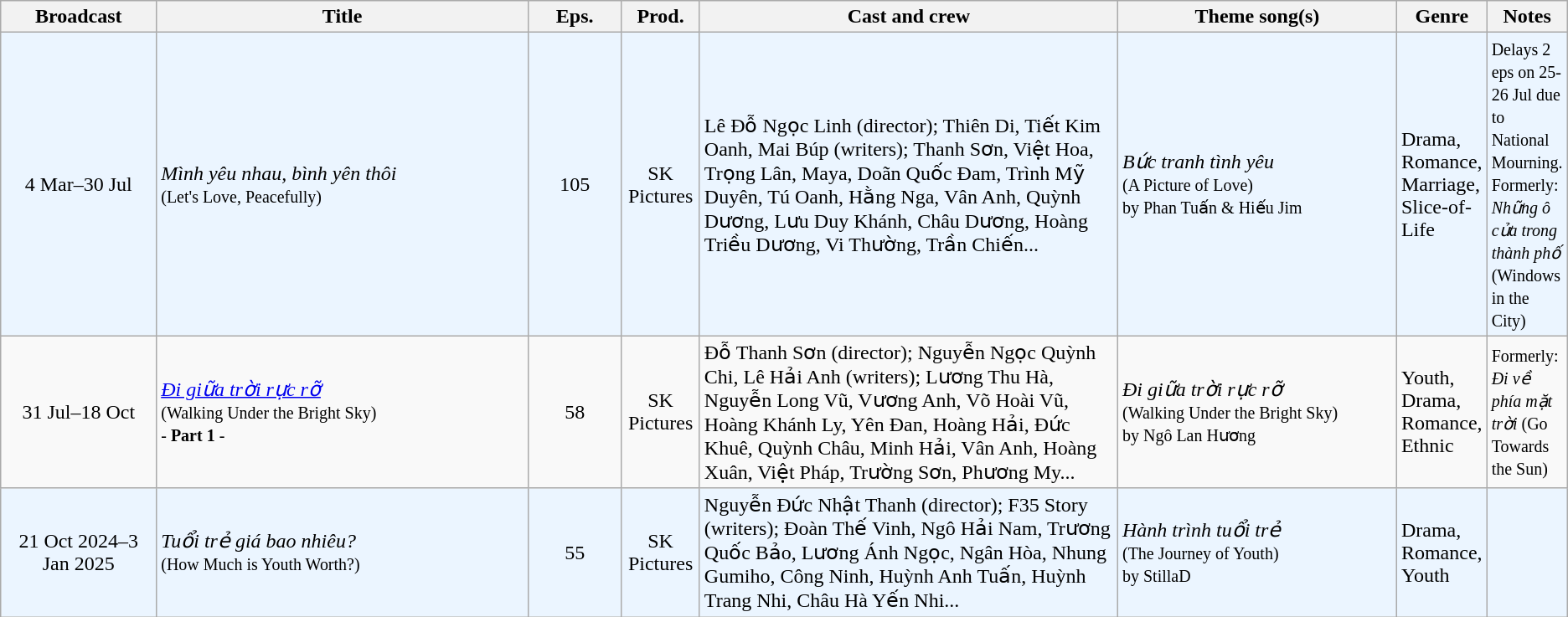<table class="wikitable sortable">
<tr>
<th style="width:10%;">Broadcast</th>
<th style="width:24%;">Title</th>
<th style="width:6%;">Eps.</th>
<th style="width:5%;">Prod.</th>
<th style="width:27%;">Cast and crew</th>
<th style="width:18%;">Theme song(s)</th>
<th style="width:5%;">Genre</th>
<th style="width:5%;">Notes</th>
</tr>
<tr ---- bgcolor="#ebf5ff">
<td style="text-align:center;">4 Mar–30 Jul<br></td>
<td><em>Mình yêu nhau, bình yên thôi</em><br><small>(Let's Love, Peacefully)</small></td>
<td style="text-align:center;">105</td>
<td style="text-align:center;">SK Pictures</td>
<td>Lê Đỗ Ngọc Linh (director); Thiên Di, Tiết Kim Oanh, Mai Búp (writers); Thanh Sơn, Việt Hoa, Trọng Lân, Maya, Doãn Quốc Đam, Trình Mỹ Duyên, Tú Oanh, Hằng Nga, Vân Anh, Quỳnh Dương, Lưu Duy Khánh, Châu Dương, Hoàng Triều Dương, Vi Thường, Trần Chiến...</td>
<td><em>Bức tranh tình yêu</em><br><small>(A Picture of Love)<br>by Phan Tuấn & Hiếu Jim</small></td>
<td>Drama, Romance, Marriage, Slice-of-Life</td>
<td><small>Delays 2 eps on 25-26 Jul due to National Mourning.</small><br><small>Formerly: <em>Những ô cửa trong thành phố</em> (Windows in the City)</small></td>
</tr>
<tr>
<td style="text-align:center;">31 Jul–18 Oct<br></td>
<td><em><a href='#'>Đi giữa trời rực rỡ</a></em><br><small>(Walking Under the Bright Sky)</small><br><small>- <strong>Part 1</strong> -</small></td>
<td style="text-align:center;">58</td>
<td style="text-align:center;">SK Pictures</td>
<td>Đỗ Thanh Sơn (director); Nguyễn Ngọc Quỳnh Chi, Lê Hải Anh (writers); Lương Thu Hà, Nguyễn Long Vũ, Vương Anh, Võ Hoài Vũ, Hoàng Khánh Ly, Yên Đan, Hoàng Hải, Đức Khuê, Quỳnh Châu, Minh Hải, Vân Anh, Hoàng Xuân, Việt Pháp, Trường Sơn, Phương My...</td>
<td><em>Đi giữa trời rực rỡ</em><br><small>(Walking Under the Bright Sky)<br>by Ngô Lan Hương</small></td>
<td>Youth, Drama, Romance, Ethnic</td>
<td><small>Formerly: <em>Đi về phía mặt trời</em> (Go Towards the Sun)</small></td>
</tr>
<tr ---- bgcolor="#ebf5ff">
<td style="text-align:center;">21 Oct 2024–3 Jan 2025</td>
<td><em>Tuổi trẻ giá bao nhiêu?</em><br><small>(How Much is Youth Worth?)</small></td>
<td style="text-align:center;">55</td>
<td style="text-align:center;">SK Pictures</td>
<td>Nguyễn Đức Nhật Thanh (director); F35 Story (writers); Đoàn Thế Vinh, Ngô Hải Nam, Trương Quốc Bảo, Lương Ánh Ngọc, Ngân Hòa, Nhung Gumiho, Công Ninh, Huỳnh Anh Tuấn, Huỳnh Trang Nhi, Châu Hà Yến Nhi...</td>
<td><em>Hành trình tuổi trẻ</em><br><small>(The Journey of Youth)<br>by StillaD</small></td>
<td>Drama, Romance, Youth</td>
<td></td>
</tr>
</table>
